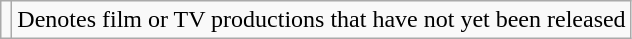<table class="wikitable">
<tr>
<td></td>
<td>Denotes film or TV productions that have not yet been released</td>
</tr>
</table>
